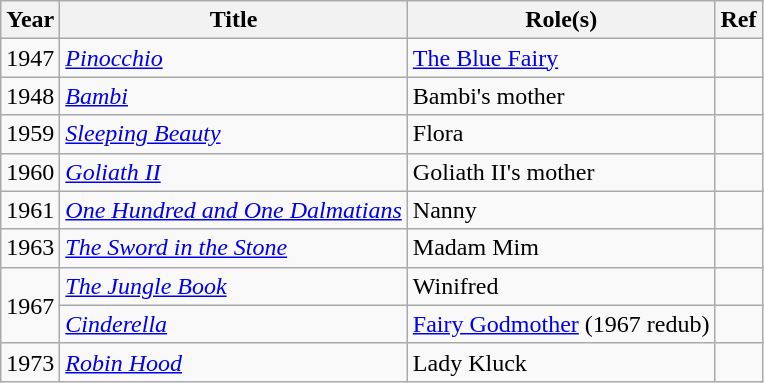<table class="wikitable plainrowheaders sortable">
<tr>
<th scope="col">Year</th>
<th scope="col">Title</th>
<th scope="col">Role(s)</th>
<th scope="col" class="unsortable">Ref</th>
</tr>
<tr>
<td>1947</td>
<td><em><a href='#'>Pinocchio</a></em></td>
<td><a href='#'>The Blue Fairy</a></td>
<td></td>
</tr>
<tr>
<td>1948</td>
<td><em><a href='#'>Bambi</a></em></td>
<td>Bambi's mother</td>
<td></td>
</tr>
<tr>
<td>1959</td>
<td><em><a href='#'>Sleeping Beauty</a></em></td>
<td>Flora</td>
<td></td>
</tr>
<tr>
<td>1960</td>
<td><em><a href='#'>Goliath II</a></em></td>
<td>Goliath II's mother</td>
<td></td>
</tr>
<tr>
<td>1961</td>
<td><em><a href='#'>One Hundred and One Dalmatians</a></em></td>
<td>Nanny</td>
<td></td>
</tr>
<tr>
<td>1963</td>
<td><em><a href='#'>The Sword in the Stone</a></em></td>
<td>Madam Mim</td>
<td></td>
</tr>
<tr>
<td rowspan=2>1967</td>
<td><em><a href='#'>The Jungle Book</a></em></td>
<td>Winifred</td>
<td></td>
</tr>
<tr>
<td><em><a href='#'>Cinderella</a></em></td>
<td><a href='#'>Fairy Godmother</a> (1967 redub)</td>
<td></td>
</tr>
<tr>
<td>1973</td>
<td><em><a href='#'>Robin Hood</a></em></td>
<td>Lady Kluck</td>
<td></td>
</tr>
</table>
